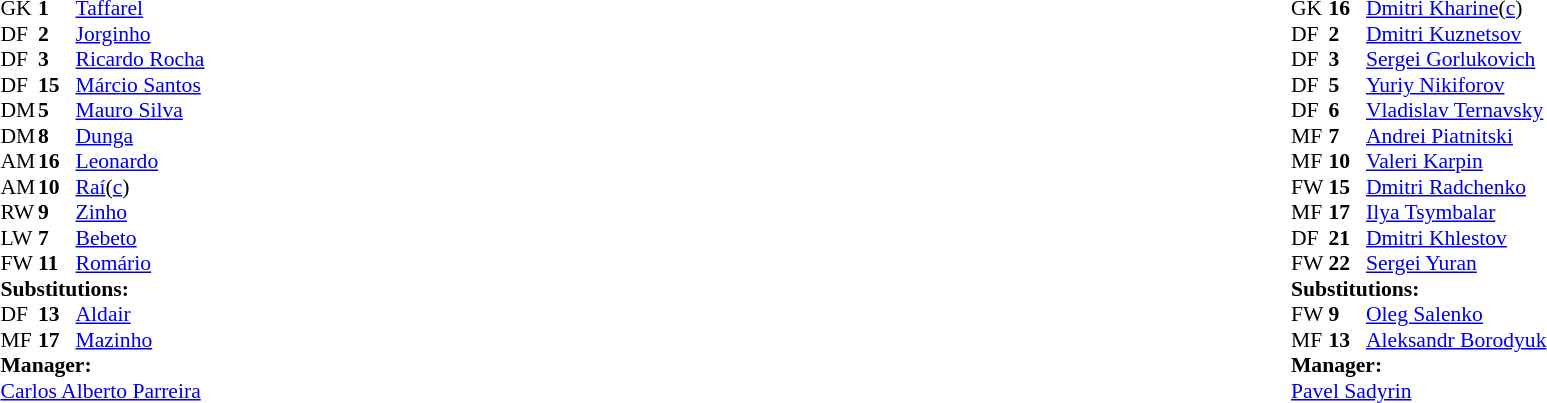<table width="100%">
<tr>
<td valign="top" width="50%"><br><table style="font-size: 90%" cellspacing="0" cellpadding="0">
<tr>
<th width="25"></th>
<th width="25"></th>
</tr>
<tr>
<td>GK</td>
<td><strong>1</strong></td>
<td><a href='#'>Taffarel</a></td>
</tr>
<tr>
<td>DF</td>
<td><strong>2</strong></td>
<td><a href='#'>Jorginho</a></td>
</tr>
<tr>
<td>DF</td>
<td><strong>3</strong></td>
<td><a href='#'>Ricardo Rocha</a></td>
<td></td>
<td></td>
</tr>
<tr>
<td>DF</td>
<td><strong>15</strong></td>
<td><a href='#'>Márcio Santos</a></td>
</tr>
<tr>
<td>DM</td>
<td><strong>5</strong></td>
<td><a href='#'>Mauro Silva</a></td>
</tr>
<tr>
<td>DM</td>
<td><strong>8</strong></td>
<td><a href='#'>Dunga</a></td>
<td></td>
<td></td>
</tr>
<tr>
<td>AM</td>
<td><strong>16</strong></td>
<td><a href='#'>Leonardo</a></td>
</tr>
<tr>
<td>AM</td>
<td><strong>10</strong></td>
<td><a href='#'>Raí</a>(<a href='#'>c</a>)</td>
</tr>
<tr>
<td>RW</td>
<td><strong>9</strong></td>
<td><a href='#'>Zinho</a></td>
</tr>
<tr>
<td>LW</td>
<td><strong>7</strong></td>
<td><a href='#'>Bebeto</a></td>
</tr>
<tr>
<td>FW</td>
<td><strong>11</strong></td>
<td><a href='#'>Romário</a></td>
</tr>
<tr>
<td colspan=3><strong>Substitutions:</strong></td>
</tr>
<tr>
<td>DF</td>
<td><strong>13</strong></td>
<td><a href='#'>Aldair</a></td>
<td></td>
<td></td>
</tr>
<tr>
<td>MF</td>
<td><strong>17</strong></td>
<td><a href='#'>Mazinho</a></td>
<td></td>
<td></td>
</tr>
<tr>
<td colspan=3><strong>Manager:</strong></td>
</tr>
<tr>
<td colspan="4"><a href='#'>Carlos Alberto Parreira</a></td>
</tr>
</table>
</td>
<td></td>
<td valign="top" width="50%"><br><table style="font-size: 90%" cellspacing="0" cellpadding="0" align=center>
<tr>
<th width="25"></th>
<th width="25"></th>
</tr>
<tr>
<td>GK</td>
<td><strong>16</strong></td>
<td><a href='#'>Dmitri Kharine</a>(<a href='#'>c</a>)</td>
</tr>
<tr>
<td>DF</td>
<td><strong>2</strong></td>
<td><a href='#'>Dmitri Kuznetsov</a></td>
<td></td>
</tr>
<tr>
<td>DF</td>
<td><strong>3</strong></td>
<td><a href='#'>Sergei Gorlukovich</a></td>
</tr>
<tr>
<td>DF</td>
<td><strong>5</strong></td>
<td><a href='#'>Yuriy Nikiforov</a></td>
<td></td>
</tr>
<tr>
<td>DF</td>
<td><strong>6</strong></td>
<td><a href='#'>Vladislav Ternavsky</a></td>
</tr>
<tr>
<td>MF</td>
<td><strong>7</strong></td>
<td><a href='#'>Andrei Piatnitski</a></td>
</tr>
<tr>
<td>MF</td>
<td><strong>10</strong></td>
<td><a href='#'>Valeri Karpin</a></td>
</tr>
<tr>
<td>FW</td>
<td><strong>15</strong></td>
<td><a href='#'>Dmitri Radchenko</a></td>
<td></td>
<td></td>
</tr>
<tr>
<td>MF</td>
<td><strong>17</strong></td>
<td><a href='#'>Ilya Tsymbalar</a></td>
</tr>
<tr>
<td>DF</td>
<td><strong>21</strong></td>
<td><a href='#'>Dmitri Khlestov</a></td>
<td></td>
</tr>
<tr>
<td>FW</td>
<td><strong>22</strong></td>
<td><a href='#'>Sergei Yuran</a></td>
<td></td>
<td></td>
</tr>
<tr>
<td colspan=3><strong>Substitutions:</strong></td>
</tr>
<tr>
<td>FW</td>
<td><strong>9</strong></td>
<td><a href='#'>Oleg Salenko</a></td>
<td></td>
<td></td>
</tr>
<tr>
<td>MF</td>
<td><strong>13</strong></td>
<td><a href='#'>Aleksandr Borodyuk</a></td>
<td></td>
<td></td>
</tr>
<tr>
<td colspan=3><strong>Manager:</strong></td>
</tr>
<tr>
<td colspan="4"><a href='#'>Pavel Sadyrin</a></td>
</tr>
</table>
</td>
</tr>
</table>
